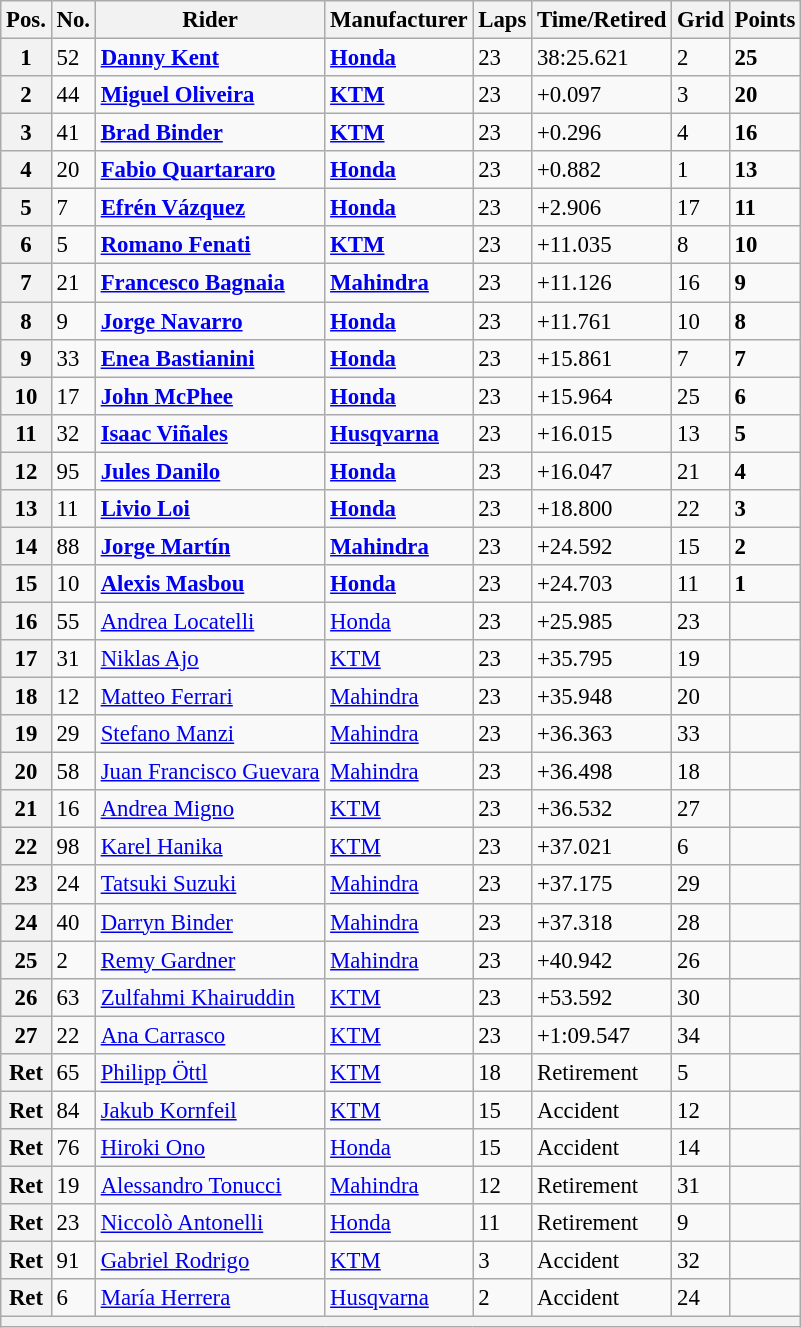<table class="wikitable" style="font-size: 95%;">
<tr>
<th>Pos.</th>
<th>No.</th>
<th>Rider</th>
<th>Manufacturer</th>
<th>Laps</th>
<th>Time/Retired</th>
<th>Grid</th>
<th>Points</th>
</tr>
<tr>
<th>1</th>
<td>52</td>
<td> <strong><a href='#'>Danny Kent</a></strong></td>
<td><strong><a href='#'>Honda</a></strong></td>
<td>23</td>
<td>38:25.621</td>
<td>2</td>
<td><strong>25</strong></td>
</tr>
<tr>
<th>2</th>
<td>44</td>
<td> <strong><a href='#'>Miguel Oliveira</a></strong></td>
<td><strong><a href='#'>KTM</a></strong></td>
<td>23</td>
<td>+0.097</td>
<td>3</td>
<td><strong>20</strong></td>
</tr>
<tr>
<th>3</th>
<td>41</td>
<td> <strong><a href='#'>Brad Binder</a></strong></td>
<td><strong><a href='#'>KTM</a></strong></td>
<td>23</td>
<td>+0.296</td>
<td>4</td>
<td><strong>16</strong></td>
</tr>
<tr>
<th>4</th>
<td>20</td>
<td> <strong><a href='#'>Fabio Quartararo</a></strong></td>
<td><strong><a href='#'>Honda</a></strong></td>
<td>23</td>
<td>+0.882</td>
<td>1</td>
<td><strong>13</strong></td>
</tr>
<tr>
<th>5</th>
<td>7</td>
<td> <strong><a href='#'>Efrén Vázquez</a></strong></td>
<td><strong><a href='#'>Honda</a></strong></td>
<td>23</td>
<td>+2.906</td>
<td>17</td>
<td><strong>11</strong></td>
</tr>
<tr>
<th>6</th>
<td>5</td>
<td> <strong><a href='#'>Romano Fenati</a></strong></td>
<td><strong><a href='#'>KTM</a></strong></td>
<td>23</td>
<td>+11.035</td>
<td>8</td>
<td><strong>10</strong></td>
</tr>
<tr>
<th>7</th>
<td>21</td>
<td> <strong><a href='#'>Francesco Bagnaia</a></strong></td>
<td><strong><a href='#'>Mahindra</a></strong></td>
<td>23</td>
<td>+11.126</td>
<td>16</td>
<td><strong>9</strong></td>
</tr>
<tr>
<th>8</th>
<td>9</td>
<td> <strong><a href='#'>Jorge Navarro</a></strong></td>
<td><strong><a href='#'>Honda</a></strong></td>
<td>23</td>
<td>+11.761</td>
<td>10</td>
<td><strong>8</strong></td>
</tr>
<tr>
<th>9</th>
<td>33</td>
<td> <strong><a href='#'>Enea Bastianini</a></strong></td>
<td><strong><a href='#'>Honda</a></strong></td>
<td>23</td>
<td>+15.861</td>
<td>7</td>
<td><strong>7</strong></td>
</tr>
<tr>
<th>10</th>
<td>17</td>
<td> <strong><a href='#'>John McPhee</a></strong></td>
<td><strong><a href='#'>Honda</a></strong></td>
<td>23</td>
<td>+15.964</td>
<td>25</td>
<td><strong>6</strong></td>
</tr>
<tr>
<th>11</th>
<td>32</td>
<td> <strong><a href='#'>Isaac Viñales</a></strong></td>
<td><strong><a href='#'>Husqvarna</a></strong></td>
<td>23</td>
<td>+16.015</td>
<td>13</td>
<td><strong>5</strong></td>
</tr>
<tr>
<th>12</th>
<td>95</td>
<td> <strong><a href='#'>Jules Danilo</a></strong></td>
<td><strong><a href='#'>Honda</a></strong></td>
<td>23</td>
<td>+16.047</td>
<td>21</td>
<td><strong>4</strong></td>
</tr>
<tr>
<th>13</th>
<td>11</td>
<td> <strong><a href='#'>Livio Loi</a></strong></td>
<td><strong><a href='#'>Honda</a></strong></td>
<td>23</td>
<td>+18.800</td>
<td>22</td>
<td><strong>3</strong></td>
</tr>
<tr>
<th>14</th>
<td>88</td>
<td> <strong><a href='#'>Jorge Martín</a></strong></td>
<td><strong><a href='#'>Mahindra</a></strong></td>
<td>23</td>
<td>+24.592</td>
<td>15</td>
<td><strong>2</strong></td>
</tr>
<tr>
<th>15</th>
<td>10</td>
<td> <strong><a href='#'>Alexis Masbou</a></strong></td>
<td><strong><a href='#'>Honda</a></strong></td>
<td>23</td>
<td>+24.703</td>
<td>11</td>
<td><strong>1</strong></td>
</tr>
<tr>
<th>16</th>
<td>55</td>
<td> <a href='#'>Andrea Locatelli</a></td>
<td><a href='#'>Honda</a></td>
<td>23</td>
<td>+25.985</td>
<td>23</td>
<td></td>
</tr>
<tr>
<th>17</th>
<td>31</td>
<td> <a href='#'>Niklas Ajo</a></td>
<td><a href='#'>KTM</a></td>
<td>23</td>
<td>+35.795</td>
<td>19</td>
<td></td>
</tr>
<tr>
<th>18</th>
<td>12</td>
<td> <a href='#'>Matteo Ferrari</a></td>
<td><a href='#'>Mahindra</a></td>
<td>23</td>
<td>+35.948</td>
<td>20</td>
<td></td>
</tr>
<tr>
<th>19</th>
<td>29</td>
<td> <a href='#'>Stefano Manzi</a></td>
<td><a href='#'>Mahindra</a></td>
<td>23</td>
<td>+36.363</td>
<td>33</td>
<td></td>
</tr>
<tr>
<th>20</th>
<td>58</td>
<td> <a href='#'>Juan Francisco Guevara</a></td>
<td><a href='#'>Mahindra</a></td>
<td>23</td>
<td>+36.498</td>
<td>18</td>
<td></td>
</tr>
<tr>
<th>21</th>
<td>16</td>
<td> <a href='#'>Andrea Migno</a></td>
<td><a href='#'>KTM</a></td>
<td>23</td>
<td>+36.532</td>
<td>27</td>
<td></td>
</tr>
<tr>
<th>22</th>
<td>98</td>
<td> <a href='#'>Karel Hanika</a></td>
<td><a href='#'>KTM</a></td>
<td>23</td>
<td>+37.021</td>
<td>6</td>
<td></td>
</tr>
<tr>
<th>23</th>
<td>24</td>
<td> <a href='#'>Tatsuki Suzuki</a></td>
<td><a href='#'>Mahindra</a></td>
<td>23</td>
<td>+37.175</td>
<td>29</td>
<td></td>
</tr>
<tr>
<th>24</th>
<td>40</td>
<td> <a href='#'>Darryn Binder</a></td>
<td><a href='#'>Mahindra</a></td>
<td>23</td>
<td>+37.318</td>
<td>28</td>
<td></td>
</tr>
<tr>
<th>25</th>
<td>2</td>
<td> <a href='#'>Remy Gardner</a></td>
<td><a href='#'>Mahindra</a></td>
<td>23</td>
<td>+40.942</td>
<td>26</td>
<td></td>
</tr>
<tr>
<th>26</th>
<td>63</td>
<td> <a href='#'>Zulfahmi Khairuddin</a></td>
<td><a href='#'>KTM</a></td>
<td>23</td>
<td>+53.592</td>
<td>30</td>
<td></td>
</tr>
<tr>
<th>27</th>
<td>22</td>
<td> <a href='#'>Ana Carrasco</a></td>
<td><a href='#'>KTM</a></td>
<td>23</td>
<td>+1:09.547</td>
<td>34</td>
<td></td>
</tr>
<tr>
<th>Ret</th>
<td>65</td>
<td> <a href='#'>Philipp Öttl</a></td>
<td><a href='#'>KTM</a></td>
<td>18</td>
<td>Retirement</td>
<td>5</td>
<td></td>
</tr>
<tr>
<th>Ret</th>
<td>84</td>
<td> <a href='#'>Jakub Kornfeil</a></td>
<td><a href='#'>KTM</a></td>
<td>15</td>
<td>Accident</td>
<td>12</td>
<td></td>
</tr>
<tr>
<th>Ret</th>
<td>76</td>
<td> <a href='#'>Hiroki Ono</a></td>
<td><a href='#'>Honda</a></td>
<td>15</td>
<td>Accident</td>
<td>14</td>
<td></td>
</tr>
<tr>
<th>Ret</th>
<td>19</td>
<td> <a href='#'>Alessandro Tonucci</a></td>
<td><a href='#'>Mahindra</a></td>
<td>12</td>
<td>Retirement</td>
<td>31</td>
<td></td>
</tr>
<tr>
<th>Ret</th>
<td>23</td>
<td> <a href='#'>Niccolò Antonelli</a></td>
<td><a href='#'>Honda</a></td>
<td>11</td>
<td>Retirement</td>
<td>9</td>
<td></td>
</tr>
<tr>
<th>Ret</th>
<td>91</td>
<td> <a href='#'>Gabriel Rodrigo</a></td>
<td><a href='#'>KTM</a></td>
<td>3</td>
<td>Accident</td>
<td>32</td>
<td></td>
</tr>
<tr>
<th>Ret</th>
<td>6</td>
<td> <a href='#'>María Herrera</a></td>
<td><a href='#'>Husqvarna</a></td>
<td>2</td>
<td>Accident</td>
<td>24</td>
<td></td>
</tr>
<tr>
<th colspan=8></th>
</tr>
</table>
